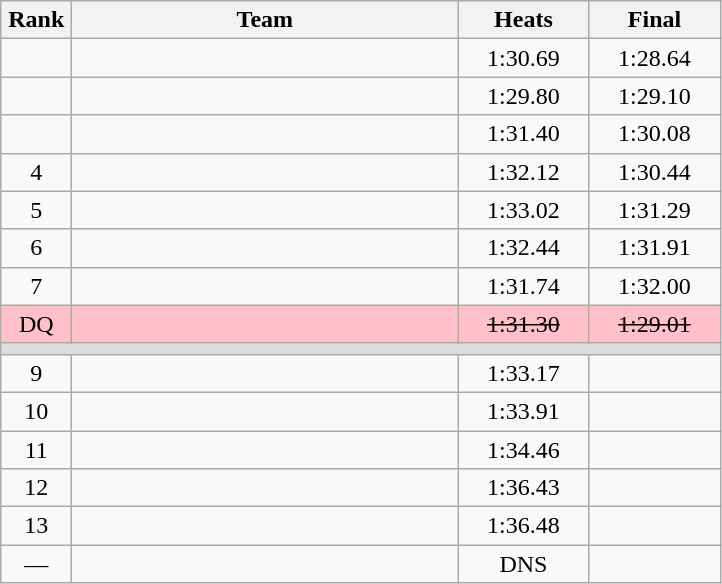<table class=wikitable style="text-align:center">
<tr>
<th width=40>Rank</th>
<th width=250>Team</th>
<th width=80>Heats</th>
<th width=80>Final</th>
</tr>
<tr>
<td></td>
<td align=left></td>
<td>1:30.69</td>
<td>1:28.64</td>
</tr>
<tr>
<td></td>
<td align=left></td>
<td>1:29.80</td>
<td>1:29.10</td>
</tr>
<tr>
<td></td>
<td align=left></td>
<td>1:31.40</td>
<td>1:30.08</td>
</tr>
<tr>
<td>4</td>
<td align=left></td>
<td>1:32.12</td>
<td>1:30.44</td>
</tr>
<tr>
<td>5</td>
<td align=left></td>
<td>1:33.02</td>
<td>1:31.29</td>
</tr>
<tr>
<td>6</td>
<td align=left></td>
<td>1:32.44</td>
<td>1:31.91</td>
</tr>
<tr>
<td>7</td>
<td align=left></td>
<td>1:31.74</td>
<td>1:32.00</td>
</tr>
<tr bgcolor=pink>
<td>DQ</td>
<td align=left></td>
<td><s>1:31.30</s></td>
<td><s>1:29.01</s></td>
</tr>
<tr bgcolor=#DDDDDD>
<td colspan=4></td>
</tr>
<tr>
<td>9</td>
<td align=left></td>
<td>1:33.17</td>
<td></td>
</tr>
<tr>
<td>10</td>
<td align=left></td>
<td>1:33.91</td>
<td></td>
</tr>
<tr>
<td>11</td>
<td align=left></td>
<td>1:34.46</td>
<td></td>
</tr>
<tr>
<td>12</td>
<td align=left></td>
<td>1:36.43</td>
<td></td>
</tr>
<tr>
<td>13</td>
<td align=left></td>
<td>1:36.48</td>
<td></td>
</tr>
<tr>
<td>—</td>
<td align=left></td>
<td>DNS</td>
<td></td>
</tr>
</table>
